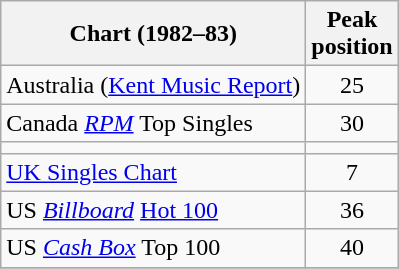<table class="wikitable sortable">
<tr>
<th>Chart (1982–83)</th>
<th>Peak<br>position</th>
</tr>
<tr>
<td>Australia (<a href='#'>Kent Music Report</a>)</td>
<td style="text-align:center;">25</td>
</tr>
<tr>
<td>Canada <em><a href='#'>RPM</a></em> Top Singles</td>
<td style="text-align:center;">30</td>
</tr>
<tr>
<td></td>
</tr>
<tr>
<td><a href='#'>UK Singles Chart</a></td>
<td style="text-align:center;">7</td>
</tr>
<tr>
<td>US <em><a href='#'>Billboard</a></em> <a href='#'>Hot 100</a></td>
<td style="text-align:center;">36</td>
</tr>
<tr>
<td>US <a href='#'><em>Cash Box</em></a> Top 100</td>
<td align="center">40</td>
</tr>
<tr>
</tr>
</table>
